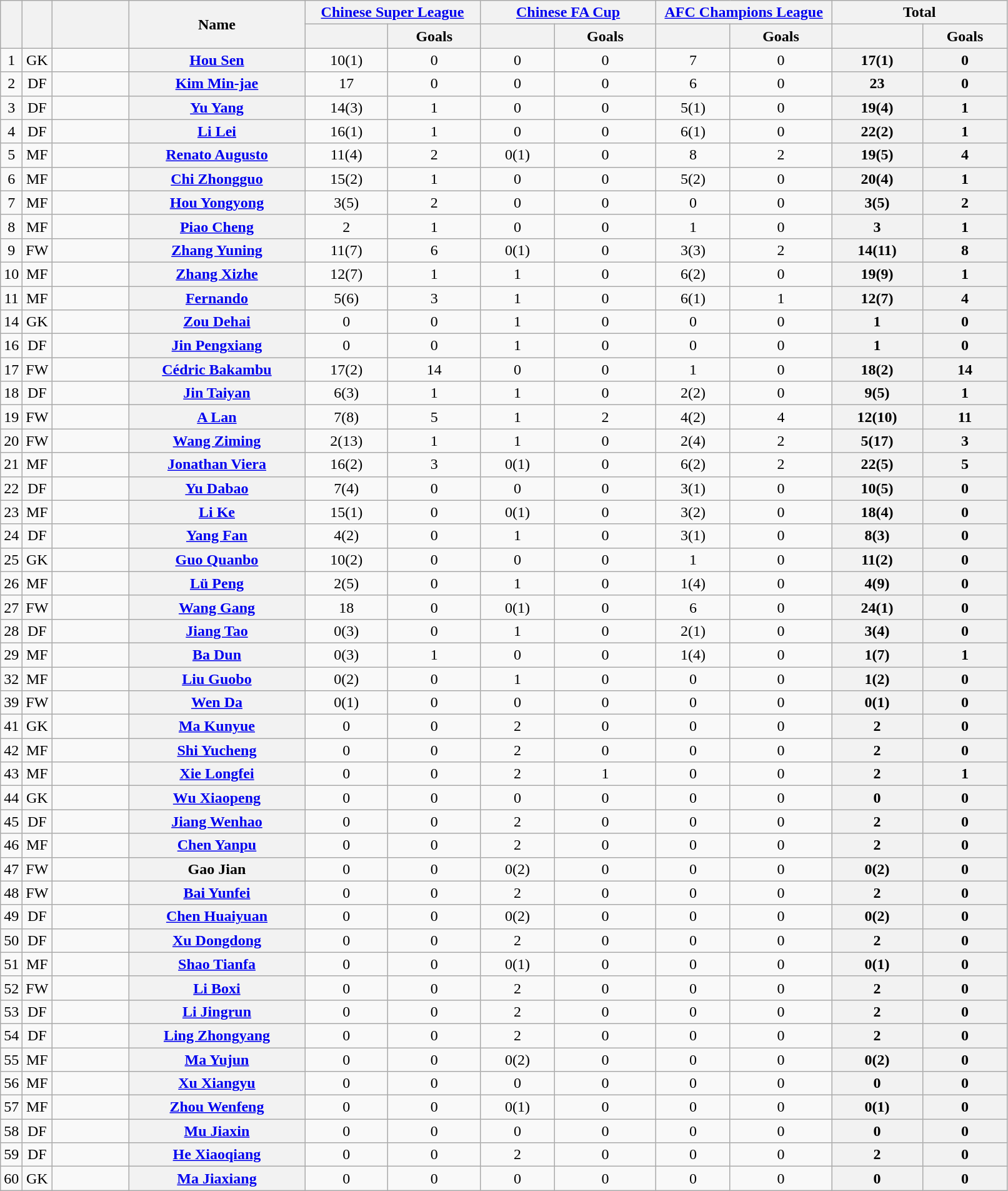<table class="wikitable sortable plainrowheaders" style="text-align:center">
<tr>
<th rowspan="2"></th>
<th rowspan="2"></th>
<th rowspan="2" style="width:75px;"></th>
<th rowspan="2" style="width:180px;">Name</th>
<th colspan="2" style="width:180px;"><a href='#'>Chinese Super League</a></th>
<th colspan="2" style="width:180px;"><a href='#'>Chinese FA Cup</a></th>
<th colspan="2" style="width:180px;"><a href='#'>AFC Champions League</a></th>
<th colspan="2" style="width:180px;">Total</th>
</tr>
<tr>
<th></th>
<th>Goals</th>
<th></th>
<th>Goals</th>
<th></th>
<th>Goals</th>
<th></th>
<th>Goals</th>
</tr>
<tr>
<td>1</td>
<td>GK</td>
<td></td>
<th scope="row"><a href='#'>Hou Sen</a><br></th>
<td>10(1)</td>
<td>0<br></td>
<td>0</td>
<td>0<br></td>
<td>7</td>
<td>0<br></td>
<th>17(1)</th>
<th>0</th>
</tr>
<tr>
<td>2</td>
<td>DF</td>
<td></td>
<th scope="row"><a href='#'>Kim Min-jae</a><br></th>
<td>17</td>
<td>0<br></td>
<td>0</td>
<td>0<br></td>
<td>6</td>
<td>0<br></td>
<th>23</th>
<th>0</th>
</tr>
<tr>
<td>3</td>
<td>DF</td>
<td></td>
<th scope="row"><a href='#'>Yu Yang</a><br></th>
<td>14(3)</td>
<td>1<br></td>
<td>0</td>
<td>0<br></td>
<td>5(1)</td>
<td>0<br></td>
<th>19(4)</th>
<th>1</th>
</tr>
<tr>
<td>4</td>
<td>DF</td>
<td></td>
<th scope="row"><a href='#'>Li Lei</a><br></th>
<td>16(1)</td>
<td>1<br></td>
<td>0</td>
<td>0<br></td>
<td>6(1)</td>
<td>0<br></td>
<th>22(2)</th>
<th>1</th>
</tr>
<tr>
<td>5</td>
<td>MF</td>
<td></td>
<th scope="row"><a href='#'>Renato Augusto</a><br></th>
<td>11(4)</td>
<td>2<br></td>
<td>0(1)</td>
<td>0<br></td>
<td>8</td>
<td>2<br></td>
<th>19(5)</th>
<th>4</th>
</tr>
<tr>
<td>6</td>
<td>MF</td>
<td></td>
<th scope="row"><a href='#'>Chi Zhongguo</a><br></th>
<td>15(2)</td>
<td>1<br></td>
<td>0</td>
<td>0<br></td>
<td>5(2)</td>
<td>0<br></td>
<th>20(4)</th>
<th>1</th>
</tr>
<tr>
<td>7</td>
<td>MF</td>
<td></td>
<th scope="row"><a href='#'>Hou Yongyong</a><br></th>
<td>3(5)</td>
<td>2<br></td>
<td>0</td>
<td>0<br></td>
<td>0</td>
<td>0<br></td>
<th>3(5)</th>
<th>2</th>
</tr>
<tr>
<td>8</td>
<td>MF</td>
<td></td>
<th scope="row"><a href='#'>Piao Cheng</a><br></th>
<td>2</td>
<td>1<br></td>
<td>0</td>
<td>0<br></td>
<td>1</td>
<td>0<br></td>
<th>3</th>
<th>1</th>
</tr>
<tr>
<td>9</td>
<td>FW</td>
<td></td>
<th scope="row"><a href='#'>Zhang Yuning</a><br></th>
<td>11(7)</td>
<td>6<br></td>
<td>0(1)</td>
<td>0<br></td>
<td>3(3)</td>
<td>2<br></td>
<th>14(11)</th>
<th>8</th>
</tr>
<tr>
<td>10</td>
<td>MF</td>
<td></td>
<th scope="row"><a href='#'>Zhang Xizhe</a><br></th>
<td>12(7)</td>
<td>1<br></td>
<td>1</td>
<td>0<br></td>
<td>6(2)</td>
<td>0<br></td>
<th>19(9)</th>
<th>1</th>
</tr>
<tr>
<td>11</td>
<td>MF</td>
<td></td>
<th scope="row"><a href='#'>Fernando</a><br></th>
<td>5(6)</td>
<td>3<br></td>
<td>1</td>
<td>0<br></td>
<td>6(1)</td>
<td>1<br></td>
<th>12(7)</th>
<th>4</th>
</tr>
<tr>
<td>14</td>
<td>GK</td>
<td></td>
<th scope="row"><a href='#'>Zou Dehai</a><br></th>
<td>0</td>
<td>0<br></td>
<td>1</td>
<td>0<br></td>
<td>0</td>
<td>0<br></td>
<th>1</th>
<th>0</th>
</tr>
<tr>
<td>16</td>
<td>DF</td>
<td></td>
<th scope="row"><a href='#'>Jin Pengxiang</a><br></th>
<td>0</td>
<td>0<br></td>
<td>1</td>
<td>0<br></td>
<td>0</td>
<td>0<br></td>
<th>1</th>
<th>0</th>
</tr>
<tr>
<td>17</td>
<td>FW</td>
<td></td>
<th scope="row"><a href='#'>Cédric Bakambu</a><br></th>
<td>17(2)</td>
<td>14<br></td>
<td>0</td>
<td>0<br></td>
<td>1</td>
<td>0<br></td>
<th>18(2)</th>
<th>14</th>
</tr>
<tr>
<td>18</td>
<td>DF</td>
<td></td>
<th scope="row"><a href='#'>Jin Taiyan</a><br></th>
<td>6(3)</td>
<td>1<br></td>
<td>1</td>
<td>0<br></td>
<td>2(2)</td>
<td>0<br></td>
<th>9(5)</th>
<th>1</th>
</tr>
<tr>
<td>19</td>
<td>FW</td>
<td></td>
<th scope="row"><a href='#'>A Lan</a><br></th>
<td>7(8)</td>
<td>5<br></td>
<td>1</td>
<td>2<br></td>
<td>4(2)</td>
<td>4<br></td>
<th>12(10)</th>
<th>11</th>
</tr>
<tr>
<td>20</td>
<td>FW</td>
<td></td>
<th scope="row"><a href='#'>Wang Ziming</a><br></th>
<td>2(13)</td>
<td>1<br></td>
<td>1</td>
<td>0<br></td>
<td>2(4)</td>
<td>2<br></td>
<th>5(17)</th>
<th>3</th>
</tr>
<tr>
<td>21</td>
<td>MF</td>
<td></td>
<th scope="row"><a href='#'>Jonathan Viera</a><br></th>
<td>16(2)</td>
<td>3<br></td>
<td>0(1)</td>
<td>0<br></td>
<td>6(2)</td>
<td>2<br></td>
<th>22(5)</th>
<th>5</th>
</tr>
<tr>
<td>22</td>
<td>DF</td>
<td></td>
<th scope="row"><a href='#'>Yu Dabao</a><br></th>
<td>7(4)</td>
<td>0<br></td>
<td>0</td>
<td>0<br></td>
<td>3(1)</td>
<td>0<br></td>
<th>10(5)</th>
<th>0</th>
</tr>
<tr>
<td>23</td>
<td>MF</td>
<td></td>
<th scope="row"><a href='#'>Li Ke</a><br></th>
<td>15(1)</td>
<td>0<br></td>
<td>0(1)</td>
<td>0<br></td>
<td>3(2)</td>
<td>0<br></td>
<th>18(4)</th>
<th>0</th>
</tr>
<tr>
<td>24</td>
<td>DF</td>
<td></td>
<th scope="row"><a href='#'>Yang Fan</a><br></th>
<td>4(2)</td>
<td>0<br></td>
<td>1</td>
<td>0<br></td>
<td>3(1)</td>
<td>0<br></td>
<th>8(3)</th>
<th>0</th>
</tr>
<tr>
<td>25</td>
<td>GK</td>
<td></td>
<th scope="row"><a href='#'>Guo Quanbo</a><br></th>
<td>10(2)</td>
<td>0<br></td>
<td>0</td>
<td>0<br></td>
<td>1</td>
<td>0<br></td>
<th>11(2)</th>
<th>0</th>
</tr>
<tr>
<td>26</td>
<td>MF</td>
<td></td>
<th scope="row"><a href='#'>Lü Peng</a><br></th>
<td>2(5)</td>
<td>0<br></td>
<td>1</td>
<td>0<br></td>
<td>1(4)</td>
<td>0<br></td>
<th>4(9)</th>
<th>0</th>
</tr>
<tr>
<td>27</td>
<td>FW</td>
<td></td>
<th scope="row"><a href='#'>Wang Gang</a><br></th>
<td>18</td>
<td>0<br></td>
<td>0(1)</td>
<td>0<br></td>
<td>6</td>
<td>0<br></td>
<th>24(1)</th>
<th>0</th>
</tr>
<tr>
<td>28</td>
<td>DF</td>
<td></td>
<th scope="row"><a href='#'>Jiang Tao</a><br></th>
<td>0(3)</td>
<td>0<br></td>
<td>1</td>
<td>0<br></td>
<td>2(1)</td>
<td>0<br></td>
<th>3(4)</th>
<th>0</th>
</tr>
<tr>
<td>29</td>
<td>MF</td>
<td></td>
<th scope="row"><a href='#'>Ba Dun</a><br></th>
<td>0(3)</td>
<td>1<br></td>
<td>0</td>
<td>0<br></td>
<td>1(4)</td>
<td>0<br></td>
<th>1(7)</th>
<th>1</th>
</tr>
<tr>
<td>32</td>
<td>MF</td>
<td></td>
<th scope="row"><a href='#'>Liu Guobo</a><br></th>
<td>0(2)</td>
<td>0<br></td>
<td>1</td>
<td>0<br></td>
<td>0</td>
<td>0<br></td>
<th>1(2)</th>
<th>0</th>
</tr>
<tr>
<td>39</td>
<td>FW</td>
<td></td>
<th scope="row"><a href='#'>Wen Da</a><br></th>
<td>0(1)</td>
<td>0<br></td>
<td>0</td>
<td>0<br></td>
<td>0</td>
<td>0<br></td>
<th>0(1)</th>
<th>0</th>
</tr>
<tr>
<td>41</td>
<td>GK</td>
<td></td>
<th scope="row"><a href='#'>Ma Kunyue</a><br></th>
<td>0</td>
<td>0<br></td>
<td>2</td>
<td>0<br></td>
<td>0</td>
<td>0<br></td>
<th>2</th>
<th>0</th>
</tr>
<tr>
<td>42</td>
<td>MF</td>
<td></td>
<th scope="row"><a href='#'>Shi Yucheng</a><br></th>
<td>0</td>
<td>0<br></td>
<td>2</td>
<td>0<br></td>
<td>0</td>
<td>0<br></td>
<th>2</th>
<th>0</th>
</tr>
<tr>
<td>43</td>
<td>MF</td>
<td></td>
<th scope="row"><a href='#'>Xie Longfei</a><br></th>
<td>0</td>
<td>0<br></td>
<td>2</td>
<td>1<br></td>
<td>0</td>
<td>0<br></td>
<th>2</th>
<th>1</th>
</tr>
<tr>
<td>44</td>
<td>GK</td>
<td></td>
<th scope="row"><a href='#'>Wu Xiaopeng</a><br></th>
<td>0</td>
<td>0<br></td>
<td>0</td>
<td>0<br></td>
<td>0</td>
<td>0<br></td>
<th>0</th>
<th>0</th>
</tr>
<tr>
<td>45</td>
<td>DF</td>
<td></td>
<th scope="row"><a href='#'>Jiang Wenhao</a><br></th>
<td>0</td>
<td>0<br></td>
<td>2</td>
<td>0<br></td>
<td>0</td>
<td>0<br></td>
<th>2</th>
<th>0</th>
</tr>
<tr>
<td>46</td>
<td>MF</td>
<td></td>
<th scope="row"><a href='#'>Chen Yanpu</a><br></th>
<td>0</td>
<td>0<br></td>
<td>2</td>
<td>0<br></td>
<td>0</td>
<td>0<br></td>
<th>2</th>
<th>0</th>
</tr>
<tr>
<td>47</td>
<td>FW</td>
<td></td>
<th scope="row">Gao Jian<br></th>
<td>0</td>
<td>0<br></td>
<td>0(2)</td>
<td>0<br></td>
<td>0</td>
<td>0<br></td>
<th>0(2)</th>
<th>0</th>
</tr>
<tr>
<td>48</td>
<td>FW</td>
<td></td>
<th scope="row"><a href='#'>Bai Yunfei</a><br></th>
<td>0</td>
<td>0<br></td>
<td>2</td>
<td>0<br></td>
<td>0</td>
<td>0<br></td>
<th>2</th>
<th>0</th>
</tr>
<tr>
<td>49</td>
<td>DF</td>
<td></td>
<th scope="row"><a href='#'>Chen Huaiyuan</a><br></th>
<td>0</td>
<td>0<br></td>
<td>0(2)</td>
<td>0<br></td>
<td>0</td>
<td>0<br></td>
<th>0(2)</th>
<th>0</th>
</tr>
<tr>
<td>50</td>
<td>DF</td>
<td></td>
<th scope="row"><a href='#'>Xu Dongdong</a><br></th>
<td>0</td>
<td>0<br></td>
<td>2</td>
<td>0<br></td>
<td>0</td>
<td>0<br></td>
<th>2</th>
<th>0</th>
</tr>
<tr>
<td>51</td>
<td>MF</td>
<td></td>
<th scope="row"><a href='#'>Shao Tianfa</a><br></th>
<td>0</td>
<td>0<br></td>
<td>0(1)</td>
<td>0<br></td>
<td>0</td>
<td>0<br></td>
<th>0(1)</th>
<th>0</th>
</tr>
<tr>
<td>52</td>
<td>FW</td>
<td></td>
<th scope="row"><a href='#'>Li Boxi</a><br></th>
<td>0</td>
<td>0<br></td>
<td>2</td>
<td>0<br></td>
<td>0</td>
<td>0<br></td>
<th>2</th>
<th>0</th>
</tr>
<tr>
<td>53</td>
<td>DF</td>
<td></td>
<th scope="row"><a href='#'>Li Jingrun</a><br></th>
<td>0</td>
<td>0<br></td>
<td>2</td>
<td>0<br></td>
<td>0</td>
<td>0<br></td>
<th>2</th>
<th>0</th>
</tr>
<tr>
<td>54</td>
<td>DF</td>
<td></td>
<th scope="row"><a href='#'>Ling Zhongyang</a><br></th>
<td>0</td>
<td>0<br></td>
<td>2</td>
<td>0<br></td>
<td>0</td>
<td>0<br></td>
<th>2</th>
<th>0</th>
</tr>
<tr>
<td>55</td>
<td>MF</td>
<td></td>
<th scope="row"><a href='#'>Ma Yujun</a><br></th>
<td>0</td>
<td>0<br></td>
<td>0(2)</td>
<td>0<br></td>
<td>0</td>
<td>0<br></td>
<th>0(2)</th>
<th>0</th>
</tr>
<tr>
<td>56</td>
<td>MF</td>
<td></td>
<th scope="row"><a href='#'>Xu Xiangyu</a><br></th>
<td>0</td>
<td>0<br></td>
<td>0</td>
<td>0<br></td>
<td>0</td>
<td>0<br></td>
<th>0</th>
<th>0</th>
</tr>
<tr>
<td>57</td>
<td>MF</td>
<td></td>
<th scope="row"><a href='#'>Zhou Wenfeng</a><br></th>
<td>0</td>
<td>0<br></td>
<td>0(1)</td>
<td>0<br></td>
<td>0</td>
<td>0<br></td>
<th>0(1)</th>
<th>0</th>
</tr>
<tr>
<td>58</td>
<td>DF</td>
<td></td>
<th scope="row"><a href='#'>Mu Jiaxin</a><br></th>
<td>0</td>
<td>0<br></td>
<td>0</td>
<td>0<br></td>
<td>0</td>
<td>0<br></td>
<th>0</th>
<th>0</th>
</tr>
<tr>
<td>59</td>
<td>DF</td>
<td></td>
<th scope="row"><a href='#'>He Xiaoqiang</a><br></th>
<td>0</td>
<td>0<br></td>
<td>2</td>
<td>0<br></td>
<td>0</td>
<td>0<br></td>
<th>2</th>
<th>0</th>
</tr>
<tr>
<td>60</td>
<td>GK</td>
<td></td>
<th scope="row"><a href='#'>Ma Jiaxiang</a><br></th>
<td>0</td>
<td>0<br></td>
<td>0</td>
<td>0<br></td>
<td>0</td>
<td>0<br></td>
<th>0</th>
<th>0</th>
</tr>
</table>
